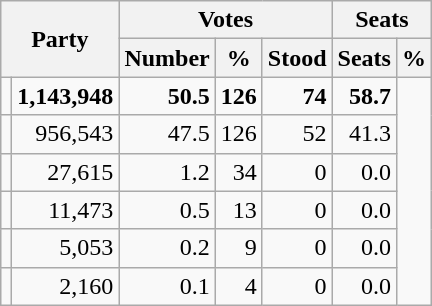<table class="wikitable sortable" style="text-align:right;" style="font-size:95%">
<tr>
<th style="vertical-align:center;" rowspan="2" colspan="2">Party</th>
<th style="text-align:center;" colspan="3">Votes</th>
<th style="text-align:center;" colspan="4">Seats</th>
</tr>
<tr style="text-align: right">
<th align=center>Number</th>
<th align=center>%</th>
<th align=center>Stood</th>
<th align=center>Seats</th>
<th align=center>%</th>
</tr>
<tr style="text-align: right">
<td></td>
<td align="right"><strong>1,143,948</strong></td>
<td align="right"><strong>50.5</strong></td>
<td align="right"><strong>126</strong></td>
<td align="right"><strong>74</strong></td>
<td align="right"><strong>58.7</strong></td>
</tr>
<tr>
<td></td>
<td align="right">956,543</td>
<td align="right">47.5</td>
<td align="right">126</td>
<td align="right">52</td>
<td align="right">41.3</td>
</tr>
<tr>
<td></td>
<td align="right">27,615</td>
<td align="right">1.2</td>
<td align="right">34</td>
<td align="right">0</td>
<td align="right">0.0</td>
</tr>
<tr>
<td></td>
<td align="right">11,473</td>
<td align="right">0.5</td>
<td align="right">13</td>
<td align="right">0</td>
<td align="right">0.0</td>
</tr>
<tr>
<td></td>
<td align="right">5,053</td>
<td align="right">0.2</td>
<td align="right">9</td>
<td align="right">0</td>
<td align="right">0.0</td>
</tr>
<tr>
<td></td>
<td align="right">2,160</td>
<td align="right">0.1</td>
<td align="right">4</td>
<td align="right">0</td>
<td align="right">0.0</td>
</tr>
</table>
